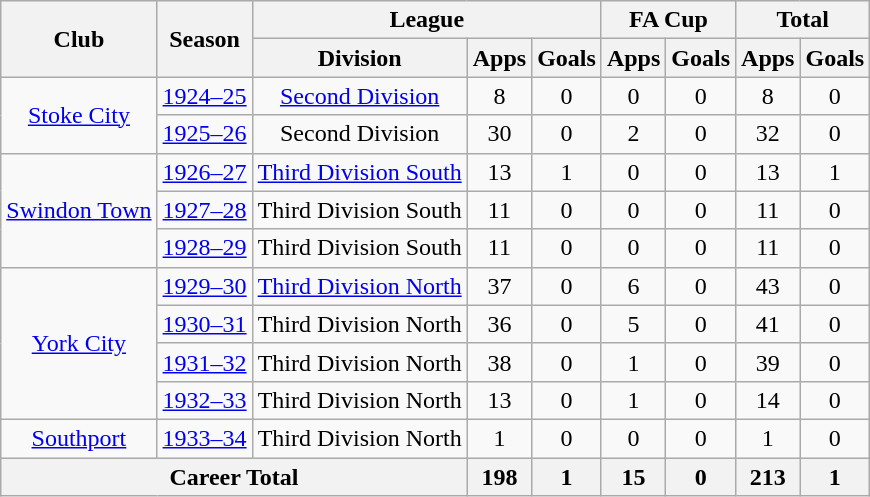<table class="wikitable" style="text-align: center;">
<tr>
<th rowspan="2">Club</th>
<th rowspan="2">Season</th>
<th colspan="3">League</th>
<th colspan="2">FA Cup</th>
<th colspan="2">Total</th>
</tr>
<tr>
<th>Division</th>
<th>Apps</th>
<th>Goals</th>
<th>Apps</th>
<th>Goals</th>
<th>Apps</th>
<th>Goals</th>
</tr>
<tr>
<td rowspan="2"><a href='#'>Stoke City</a></td>
<td><a href='#'>1924–25</a></td>
<td><a href='#'>Second Division</a></td>
<td>8</td>
<td>0</td>
<td>0</td>
<td>0</td>
<td>8</td>
<td>0</td>
</tr>
<tr>
<td><a href='#'>1925–26</a></td>
<td>Second Division</td>
<td>30</td>
<td>0</td>
<td>2</td>
<td>0</td>
<td>32</td>
<td>0</td>
</tr>
<tr>
<td rowspan="3"><a href='#'>Swindon Town</a></td>
<td><a href='#'>1926–27</a></td>
<td><a href='#'>Third Division South</a></td>
<td>13</td>
<td>1</td>
<td>0</td>
<td>0</td>
<td>13</td>
<td>1</td>
</tr>
<tr>
<td><a href='#'>1927–28</a></td>
<td>Third Division South</td>
<td>11</td>
<td>0</td>
<td>0</td>
<td>0</td>
<td>11</td>
<td>0</td>
</tr>
<tr>
<td><a href='#'>1928–29</a></td>
<td>Third Division South</td>
<td>11</td>
<td>0</td>
<td>0</td>
<td>0</td>
<td>11</td>
<td>0</td>
</tr>
<tr>
<td rowspan="4"><a href='#'>York City</a></td>
<td><a href='#'>1929–30</a></td>
<td><a href='#'>Third Division North</a></td>
<td>37</td>
<td>0</td>
<td>6</td>
<td>0</td>
<td>43</td>
<td>0</td>
</tr>
<tr>
<td><a href='#'>1930–31</a></td>
<td>Third Division North</td>
<td>36</td>
<td>0</td>
<td>5</td>
<td>0</td>
<td>41</td>
<td>0</td>
</tr>
<tr>
<td><a href='#'>1931–32</a></td>
<td>Third Division North</td>
<td>38</td>
<td>0</td>
<td>1</td>
<td>0</td>
<td>39</td>
<td>0</td>
</tr>
<tr>
<td><a href='#'>1932–33</a></td>
<td>Third Division North</td>
<td>13</td>
<td>0</td>
<td>1</td>
<td>0</td>
<td>14</td>
<td>0</td>
</tr>
<tr>
<td><a href='#'>Southport</a></td>
<td><a href='#'>1933–34</a></td>
<td>Third Division North</td>
<td>1</td>
<td>0</td>
<td>0</td>
<td>0</td>
<td>1</td>
<td>0</td>
</tr>
<tr>
<th colspan="3">Career Total</th>
<th>198</th>
<th>1</th>
<th>15</th>
<th>0</th>
<th>213</th>
<th>1</th>
</tr>
</table>
